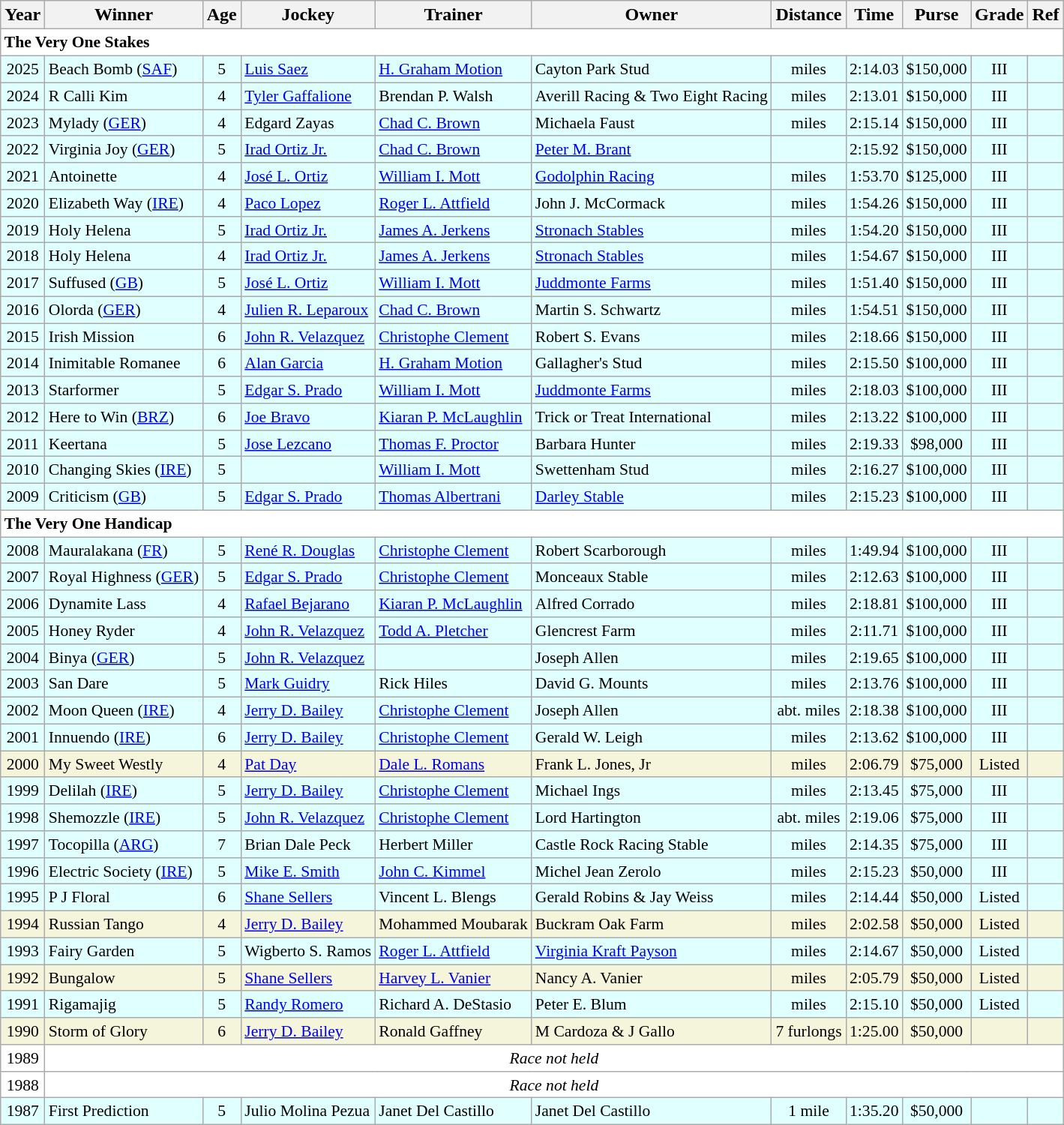<table class="wikitable sortable">
<tr>
<th>Year</th>
<th>Winner</th>
<th>Age</th>
<th>Jockey</th>
<th>Trainer</th>
<th>Owner</th>
<th>Distance</th>
<th>Time</th>
<th>Purse</th>
<th>Grade</th>
<th>Ref</th>
</tr>
<tr style="font-size:90%; background-color:white">
<td align="left" colspan=11><strong>The Very One Stakes</strong></td>
</tr>
<tr style="font-size:90%; background-color:lightcyan">
<td align=center>2025</td>
<td>Beach Bomb (<a href='#'>SAF</a>)</td>
<td align=center>5</td>
<td><a href='#'>Luis Saez</a></td>
<td><a href='#'>H. Graham Motion</a></td>
<td>Cayton Park Stud</td>
<td align=center> miles</td>
<td align=center>2:14.03</td>
<td align=center>$150,000</td>
<td align=center>III</td>
<td></td>
</tr>
<tr style="font-size:90%; background-color:lightcyan">
<td align=center>2024</td>
<td>R Calli Kim</td>
<td align=center>4</td>
<td><a href='#'>Tyler Gaffalione</a></td>
<td>Brendan P. Walsh</td>
<td>Averill Racing & Two Eight Racing</td>
<td align=center> miles</td>
<td align=center>2:13.01</td>
<td align=center>$150,000</td>
<td align=center>III</td>
<td></td>
</tr>
<tr style="font-size:90%; background-color:lightcyan">
<td align=center>2023</td>
<td>Mylady (<a href='#'>GER</a>)</td>
<td align=center>4</td>
<td>Edgard Zayas</td>
<td><a href='#'>Chad C. Brown</a></td>
<td>Michaela Faust</td>
<td align=center> miles</td>
<td align=center>2:15.14</td>
<td align=center>$150,000</td>
<td align=center>III</td>
<td></td>
</tr>
<tr style="font-size:90%; background-color:lightcyan">
<td align=center>2022</td>
<td>Virginia Joy (<a href='#'>GER</a>)</td>
<td align=center>5</td>
<td><a href='#'>Irad Ortiz Jr.</a></td>
<td><a href='#'>Chad C. Brown</a></td>
<td><a href='#'>Peter M. Brant</a></td>
<td align=center></td>
<td align=center>2:15.92</td>
<td align=center>$150,000</td>
<td align=center>III</td>
<td></td>
</tr>
<tr style="font-size:90%; background-color:lightcyan">
<td align=center>2021</td>
<td>Antoinette</td>
<td align=center>4</td>
<td><a href='#'>José L. Ortiz</a></td>
<td><a href='#'>William I. Mott</a></td>
<td><a href='#'>Godolphin Racing</a></td>
<td align=center> miles</td>
<td align=center>1:53.70</td>
<td align=center>$125,000</td>
<td align=center>III</td>
<td></td>
</tr>
<tr style="font-size:90%; background-color:lightcyan">
<td align=center>2020</td>
<td>Elizabeth Way (<a href='#'>IRE</a>)</td>
<td align=center>4</td>
<td><a href='#'>Paco Lopez</a></td>
<td><a href='#'>Roger L. Attfield</a></td>
<td>John J. McCormack</td>
<td align=center> miles</td>
<td align=center>1:54.26</td>
<td align=center>$150,000</td>
<td align=center>III</td>
<td></td>
</tr>
<tr style="font-size:90%; background-color:lightcyan">
<td align=center>2019</td>
<td>Holy Helena</td>
<td align=center>5</td>
<td><a href='#'>Irad Ortiz Jr.</a></td>
<td><a href='#'>James A. Jerkens</a></td>
<td><a href='#'>Stronach Stables</a></td>
<td align=center> miles</td>
<td align=center>1:54.20</td>
<td align=center>$150,000</td>
<td align=center>III</td>
<td></td>
</tr>
<tr style="font-size:90%; background-color:lightcyan">
<td align=center>2018</td>
<td>Holy Helena</td>
<td align=center>4</td>
<td><a href='#'>Irad Ortiz Jr.</a></td>
<td><a href='#'>James A. Jerkens</a></td>
<td><a href='#'>Stronach Stables</a></td>
<td align=center> miles</td>
<td align=center>1:54.67</td>
<td align=center>$150,000</td>
<td align=center>III</td>
<td></td>
</tr>
<tr style="font-size:90%; background-color:lightcyan">
<td align=center>2017</td>
<td>Suffused (<a href='#'>GB</a>)</td>
<td align=center>5</td>
<td><a href='#'>José L. Ortiz</a></td>
<td><a href='#'>William I. Mott</a></td>
<td><a href='#'>Juddmonte Farms</a></td>
<td align=center> miles</td>
<td align=center>1:51.40</td>
<td align=center>$150,000</td>
<td align=center>III</td>
<td></td>
</tr>
<tr style="font-size:90%; background-color:lightcyan">
<td align=center>2016</td>
<td>Olorda (<a href='#'>GER</a>)</td>
<td align=center>4</td>
<td><a href='#'>Julien R. Leparoux</a></td>
<td><a href='#'>Chad C. Brown</a></td>
<td>Martin S. Schwartz</td>
<td align=center> miles</td>
<td align=center>1:54.51</td>
<td align=center>$150,000</td>
<td align=center>III</td>
<td></td>
</tr>
<tr style="font-size:90%; background-color:lightcyan">
<td align=center>2015</td>
<td>Irish Mission</td>
<td align=center>6</td>
<td><a href='#'>John R. Velazquez</a></td>
<td><a href='#'>Christophe Clement</a></td>
<td>Robert S. Evans</td>
<td align=center> miles</td>
<td align=center>2:18.66</td>
<td align=center>$150,000</td>
<td align=center>III</td>
<td></td>
</tr>
<tr style="font-size:90%; background-color:lightcyan">
<td align=center>2014</td>
<td>Inimitable Romanee</td>
<td align=center>6</td>
<td><a href='#'>Alan Garcia</a></td>
<td><a href='#'>H. Graham Motion</a></td>
<td>Gallagher's Stud</td>
<td align=center> miles</td>
<td align=center>2:15.50</td>
<td align=center>$100,000</td>
<td align=center>III</td>
<td></td>
</tr>
<tr style="font-size:90%; background-color:lightcyan">
<td align=center>2013</td>
<td>Starformer</td>
<td align=center>5</td>
<td><a href='#'>Edgar S. Prado</a></td>
<td><a href='#'>William I. Mott</a></td>
<td><a href='#'>Juddmonte Farms</a></td>
<td align=center> miles</td>
<td align=center>2:18.03</td>
<td align=center>$100,000</td>
<td align=center>III</td>
<td></td>
</tr>
<tr style="font-size:90%; background-color:lightcyan">
<td align=center>2012</td>
<td>Here to Win (<a href='#'>BRZ</a>)</td>
<td align=center>6</td>
<td><a href='#'>Joe Bravo</a></td>
<td><a href='#'>Kiaran P. McLaughlin</a></td>
<td>Trick or Treat International</td>
<td align=center> miles</td>
<td align=center>2:13.22</td>
<td align=center>$100,000</td>
<td align=center>III</td>
<td></td>
</tr>
<tr style="font-size:90%; background-color:lightcyan">
<td align=center>2011</td>
<td>Keertana</td>
<td align=center>5</td>
<td><a href='#'>Jose Lezcano</a></td>
<td><a href='#'>Thomas F. Proctor</a></td>
<td>Barbara Hunter</td>
<td align=center> miles</td>
<td align=center>2:19.33</td>
<td align=center>$98,000</td>
<td align=center>III</td>
<td></td>
</tr>
<tr style="font-size:90%; background-color:lightcyan">
<td align=center>2010</td>
<td>Changing Skies (<a href='#'>IRE</a>)</td>
<td align=center>5</td>
<td></td>
<td><a href='#'>William I. Mott</a></td>
<td>Swettenham Stud</td>
<td align=center> miles</td>
<td align=center>2:16.27</td>
<td align=center>$100,000</td>
<td align=center>III</td>
<td></td>
</tr>
<tr style="font-size:90%; background-color:lightcyan">
<td align=center>2009</td>
<td>Criticism (<a href='#'>GB</a>)</td>
<td align=center>5</td>
<td><a href='#'>Edgar S. Prado</a></td>
<td><a href='#'>Thomas Albertrani</a></td>
<td><a href='#'>Darley Stable</a></td>
<td align=center> miles</td>
<td align=center>2:15.23</td>
<td align=center>$100,000</td>
<td align=center>III</td>
<td></td>
</tr>
<tr style="font-size:90%; background-color:white">
<td align="left" colspan=11><strong>The Very One Handicap</strong></td>
</tr>
<tr style="font-size:90%; background-color:lightcyan">
<td align=center>2008</td>
<td>Mauralakana (<a href='#'>FR</a>)</td>
<td align=center>5</td>
<td><a href='#'>René R. Douglas</a></td>
<td><a href='#'>Christophe Clement</a></td>
<td>Robert Scarborough</td>
<td align=center> miles</td>
<td align=center>1:49.94</td>
<td align=center>$100,000</td>
<td align=center>III</td>
<td></td>
</tr>
<tr style="font-size:90%; background-color:lightcyan">
<td align=center>2007</td>
<td>Royal Highness (<a href='#'>GER</a>)</td>
<td align=center>5</td>
<td><a href='#'>Edgar S. Prado</a></td>
<td><a href='#'>Christophe Clement</a></td>
<td>Monceaux Stable</td>
<td align=center> miles</td>
<td align=center>2:12.63</td>
<td align=center>$100,000</td>
<td align=center>III</td>
<td></td>
</tr>
<tr style="font-size:90%; background-color:lightcyan">
<td align=center>2006</td>
<td>Dynamite Lass</td>
<td align=center>4</td>
<td><a href='#'>Rafael Bejarano</a></td>
<td><a href='#'>Kiaran P. McLaughlin</a></td>
<td>Alfred Corrado</td>
<td align=center> miles</td>
<td align=center>2:18.81</td>
<td align=center>$100,000</td>
<td align=center>III</td>
<td></td>
</tr>
<tr style="font-size:90%; background-color:lightcyan">
<td align=center>2005</td>
<td>Honey Ryder</td>
<td align=center>4</td>
<td><a href='#'>John R. Velazquez</a></td>
<td><a href='#'>Todd A. Pletcher</a></td>
<td>Glencrest Farm</td>
<td align=center> miles</td>
<td align=center>2:11.71</td>
<td align=center>$100,000</td>
<td align=center>III</td>
<td></td>
</tr>
<tr style="font-size:90%; background-color:lightcyan">
<td align=center>2004</td>
<td>Binya (<a href='#'>GER</a>)</td>
<td align=center>5</td>
<td><a href='#'>John R. Velazquez</a></td>
<td></td>
<td>Joseph Allen</td>
<td align=center> miles</td>
<td align=center>2:19.65</td>
<td align=center>$100,000</td>
<td align=center>III</td>
<td></td>
</tr>
<tr style="font-size:90%; background-color:lightcyan">
<td align=center>2003</td>
<td>San Dare</td>
<td align=center>5</td>
<td><a href='#'>Mark Guidry</a></td>
<td>Rick Hiles</td>
<td>David G. Mounts</td>
<td align=center> miles</td>
<td align=center>2:13.76</td>
<td align=center>$100,000</td>
<td align=center>III</td>
<td></td>
</tr>
<tr style="font-size:90%; background-color:lightcyan">
<td align=center>2002</td>
<td>Moon Queen (<a href='#'>IRE</a>)</td>
<td align=center>4</td>
<td><a href='#'>Jerry D. Bailey</a></td>
<td><a href='#'>Christophe Clement</a></td>
<td>Joseph Allen</td>
<td align=center>abt.  miles</td>
<td align=center>2:18.38</td>
<td align=center>$100,000</td>
<td align=center>III</td>
<td></td>
</tr>
<tr style="font-size:90%; background-color:lightcyan">
<td align=center>2001</td>
<td>Innuendo (<a href='#'>IRE</a>)</td>
<td align=center>6</td>
<td><a href='#'>Jerry D. Bailey</a></td>
<td><a href='#'>Christophe Clement</a></td>
<td>Gerald W. Leigh</td>
<td align=center> miles</td>
<td align=center>2:13.62</td>
<td align=center>$100,000</td>
<td align=center>III</td>
<td></td>
</tr>
<tr style="font-size:90%; background-color:beige">
<td align=center>2000</td>
<td>My Sweet Westly</td>
<td align=center>4</td>
<td><a href='#'>Pat Day</a></td>
<td><a href='#'>Dale L. Romans</a></td>
<td>Frank L. Jones, Jr</td>
<td align=center> miles</td>
<td align=center>2:06.79</td>
<td align=center>$75,000</td>
<td align=center>Listed</td>
<td></td>
</tr>
<tr style="font-size:90%; background-color:lightcyan">
<td align=center>1999</td>
<td>Delilah (<a href='#'>IRE</a>)</td>
<td align=center>5</td>
<td><a href='#'>Jerry D. Bailey</a></td>
<td><a href='#'>Christophe Clement</a></td>
<td>Michael Ings</td>
<td align=center> miles</td>
<td align=center>2:13.45</td>
<td align=center>$75,000</td>
<td align=center>III</td>
<td></td>
</tr>
<tr style="font-size:90%; background-color:lightcyan">
<td align=center>1998</td>
<td>Shemozzle (<a href='#'>IRE</a>)</td>
<td align=center>5</td>
<td><a href='#'>John R. Velazquez</a></td>
<td><a href='#'>Christophe Clement</a></td>
<td>Lord Hartington</td>
<td align=center>abt.  miles</td>
<td align=center>2:19.06</td>
<td align=center>$75,000</td>
<td align=center>III</td>
<td></td>
</tr>
<tr style="font-size:90%; background-color:lightcyan">
<td align=center>1997</td>
<td>Tocopilla (<a href='#'>ARG</a>)</td>
<td align=center>7</td>
<td>Brian Dale Peck</td>
<td>Herbert Miller</td>
<td>Castle Rock Racing Stable</td>
<td align=center> miles</td>
<td align=center>2:14.35</td>
<td align=center>$75,000</td>
<td align=center>III</td>
<td></td>
</tr>
<tr style="font-size:90%; background-color:lightcyan">
<td align=center>1996</td>
<td>Electric Society (<a href='#'>IRE</a>)</td>
<td align=center>5</td>
<td><a href='#'>Mike E. Smith</a></td>
<td><a href='#'>John C. Kimmel</a></td>
<td>Michel Jean Zerolo</td>
<td align=center> miles</td>
<td align=center>2:15.23</td>
<td align=center>$50,000</td>
<td align=center>III</td>
<td></td>
</tr>
<tr style="font-size:90%; background-color:lightcyan">
<td align=center>1995</td>
<td>P J Floral</td>
<td align=center>6</td>
<td><a href='#'>Shane Sellers</a></td>
<td>Vincent L. Blengs</td>
<td>Gerald Robins & Jay Weiss</td>
<td align=center> miles</td>
<td align=center>2:14.44</td>
<td align=center>$50,000</td>
<td align=center>Listed</td>
<td></td>
</tr>
<tr style="font-size:90%; background-color:beige">
<td align=center>1994</td>
<td>Russian Tango</td>
<td align=center>4</td>
<td><a href='#'>Jerry D. Bailey</a></td>
<td>Mohammed Moubarak</td>
<td>Buckram Oak Farm</td>
<td align=center> miles</td>
<td align=center>2:02.58</td>
<td align=center>$50,000</td>
<td align=center>Listed</td>
<td></td>
</tr>
<tr style="font-size:90%; background-color:lightcyan">
<td align=center>1993</td>
<td>Fairy Garden</td>
<td align=center>5</td>
<td>Wigberto S. Ramos</td>
<td><a href='#'>Roger L. Attfield</a></td>
<td><a href='#'>Virginia Kraft Payson</a></td>
<td align=center> miles</td>
<td align=center>2:14.67</td>
<td align=center>$50,000</td>
<td align=center>Listed</td>
<td></td>
</tr>
<tr style="font-size:90%; background-color:beige">
<td align=center>1992</td>
<td>Bungalow</td>
<td align=center>5</td>
<td><a href='#'>Shane Sellers</a></td>
<td><a href='#'>Harvey L. Vanier</a></td>
<td>Nancy A. Vanier</td>
<td align=center> miles</td>
<td align=center>2:05.79</td>
<td align=center>$50,000</td>
<td align=center>Listed</td>
<td></td>
</tr>
<tr style="font-size:90%; background-color:lightcyan">
<td align=center>1991</td>
<td>Rigamajig</td>
<td align=center>5</td>
<td><a href='#'>Randy Romero</a></td>
<td>Richard A. DeStasio</td>
<td>Peter E. Blum</td>
<td align=center> miles</td>
<td align=center>2:15.10</td>
<td align=center>$50,000</td>
<td align=center>Listed</td>
<td></td>
</tr>
<tr style="font-size:90%; background-color:beige">
<td align=center>1990</td>
<td>Storm of Glory</td>
<td align=center>6</td>
<td><a href='#'>Jerry D. Bailey</a></td>
<td>Ronald Gaffney</td>
<td>M Cardoza & J Gallo</td>
<td align=center>7 furlongs</td>
<td align=center>1:25.00</td>
<td align=center>$50,000</td>
<td align=center></td>
<td></td>
</tr>
<tr style="font-size:90%; background-color:white">
<td align="center">1989</td>
<td align="center" colspan=10><em>Race not held</em></td>
</tr>
<tr style="font-size:90%; background-color:white">
<td align="center">1988</td>
<td align="center" colspan=10><em>Race not held</em></td>
</tr>
<tr style="font-size:90%; background-color:lightcyan">
<td align=center>1987</td>
<td>First Prediction</td>
<td align=center>5</td>
<td>Julio Molina Pezua</td>
<td>Janet Del Castillo</td>
<td>Janet Del Castillo</td>
<td align=center>1 mile</td>
<td align=center>1:35.20</td>
<td align=center>$50,000</td>
<td align=center></td>
<td></td>
</tr>
</table>
